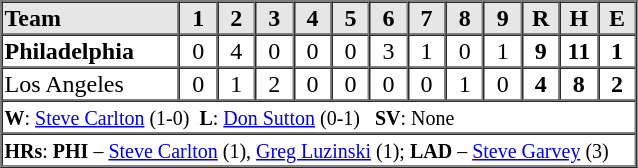<table border=1 cellspacing=0 width=425 style="margin-left:3em;">
<tr style="text-align:center; background-color:#e6e6e6;">
<th align=left width=28%>Team</th>
<th width=6%>1</th>
<th width=6%>2</th>
<th width=6%>3</th>
<th width=6%>4</th>
<th width=6%>5</th>
<th width=6%>6</th>
<th width=6%>7</th>
<th width=6%>8</th>
<th width=6%>9</th>
<th width=6%>R</th>
<th width=6%>H</th>
<th width=6%>E</th>
</tr>
<tr style="text-align:center;">
<td align=left><strong>Philadelphia</strong></td>
<td>0</td>
<td>4</td>
<td>0</td>
<td>0</td>
<td>0</td>
<td>3</td>
<td>1</td>
<td>0</td>
<td>1</td>
<td><strong>9</strong></td>
<td><strong>11</strong></td>
<td><strong>1</strong></td>
</tr>
<tr style="text-align:center;">
<td align=left>Los Angeles</td>
<td>0</td>
<td>1</td>
<td>2</td>
<td>0</td>
<td>0</td>
<td>0</td>
<td>0</td>
<td>1</td>
<td>0</td>
<td><strong>4</strong></td>
<td><strong>8</strong></td>
<td><strong>2</strong></td>
</tr>
<tr style="text-align:left;">
<td colspan=13><small><strong>W</strong>: <a href='#'>Steve Carlton</a> (1-0)  <strong>L</strong>: <a href='#'>Don Sutton</a> (0-1)   <strong>SV</strong>: None</small></td>
</tr>
<tr style="text-align:left;">
<td colspan=13><small><strong>HRs</strong>: <strong>PHI</strong> – <a href='#'>Steve Carlton</a> (1), <a href='#'>Greg Luzinski</a> (1); <strong>LAD</strong> – <a href='#'>Steve Garvey</a> (3)</small></td>
</tr>
</table>
